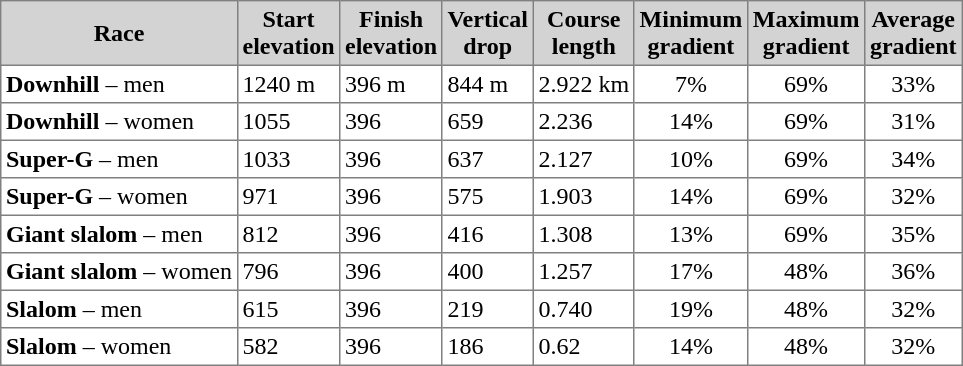<table class="toccolours" border="1" cellpadding="3" style="border-collapse:collapse">
<tr bgcolor=lightgrey>
<th>Race</th>
<th>Start<br>elevation</th>
<th>Finish<br>elevation</th>
<th>Vertical<br>drop</th>
<th>Course<br>length</th>
<th>Minimum<br>gradient</th>
<th>Maximum<br>gradient</th>
<th>Average<br>gradient</th>
</tr>
<tr>
<td><strong>Downhill</strong> – men</td>
<td>1240 m</td>
<td>396 m</td>
<td>844 m</td>
<td>2.922 km</td>
<td align=center>7%</td>
<td align=center>69%</td>
<td align=center>33%</td>
</tr>
<tr>
<td><strong>Downhill</strong> – women</td>
<td>1055</td>
<td>396</td>
<td>659</td>
<td>2.236</td>
<td align=center>14%</td>
<td align=center>69%</td>
<td align=center>31%</td>
</tr>
<tr>
<td><strong>Super-G</strong> – men</td>
<td>1033</td>
<td>396</td>
<td>637</td>
<td>2.127</td>
<td align=center>10%</td>
<td align=center>69%</td>
<td align=center>34%</td>
</tr>
<tr>
<td><strong>Super-G</strong> – women</td>
<td>971</td>
<td>396</td>
<td>575</td>
<td>1.903</td>
<td align=center>14%</td>
<td align=center>69%</td>
<td align=center>32%</td>
</tr>
<tr>
<td><strong>Giant slalom</strong> – men</td>
<td>812</td>
<td>396</td>
<td>416</td>
<td>1.308</td>
<td align=center>13%</td>
<td align=center>69%</td>
<td align=center>35%</td>
</tr>
<tr>
<td><strong>Giant slalom</strong> – women</td>
<td>796</td>
<td>396</td>
<td>400</td>
<td>1.257</td>
<td align=center>17%</td>
<td align=center>48%</td>
<td align=center>36%</td>
</tr>
<tr>
<td><strong>Slalom</strong> – men</td>
<td>615</td>
<td>396</td>
<td>219</td>
<td>0.740</td>
<td align=center>19%</td>
<td align=center>48%</td>
<td align=center>32%</td>
</tr>
<tr>
<td><strong>Slalom</strong> – women</td>
<td>582</td>
<td>396</td>
<td>186</td>
<td>0.62</td>
<td align=center>14%</td>
<td align=center>48%</td>
<td align=center>32%</td>
</tr>
</table>
